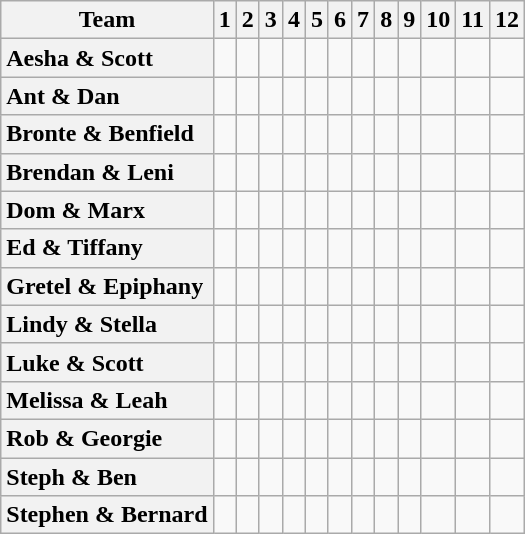<table class="wikitable sortable" style="text-align:left;">
<tr>
<th scope="col" class="unsortable">Team</th>
<th scope="col">1</th>
<th scope="col">2</th>
<th scope="col">3</th>
<th scope="col">4</th>
<th scope="col">5</th>
<th scope="col">6</th>
<th scope="col">7</th>
<th scope="col">8</th>
<th scope="col">9</th>
<th scope="col">10</th>
<th scope="col">11</th>
<th scope="col">12</th>
</tr>
<tr>
<th scope="row" style="text-align:left">Aesha & Scott</th>
<td></td>
<td></td>
<td></td>
<td></td>
<td></td>
<td></td>
<td></td>
<td></td>
<td></td>
<td></td>
<td></td>
<td></td>
</tr>
<tr>
<th scope="row" style="text-align:left">Ant & Dan</th>
<td></td>
<td></td>
<td></td>
<td></td>
<td></td>
<td></td>
<td></td>
<td></td>
<td></td>
<td></td>
<td></td>
<td></td>
</tr>
<tr>
<th scope="row" style="text-align:left">Bronte & Benfield</th>
<td></td>
<td></td>
<td></td>
<td></td>
<td></td>
<td></td>
<td></td>
<td></td>
<td></td>
<td></td>
<td></td>
<td></td>
</tr>
<tr>
<th scope="row" style="text-align:left">Brendan & Leni</th>
<td></td>
<td></td>
<td></td>
<td></td>
<td></td>
<td></td>
<td></td>
<td></td>
<td></td>
<td></td>
<td></td>
<td></td>
</tr>
<tr>
<th scope="row" style="text-align:left">Dom & Marx</th>
<td></td>
<td></td>
<td></td>
<td></td>
<td></td>
<td></td>
<td></td>
<td></td>
<td></td>
<td></td>
<td></td>
<td></td>
</tr>
<tr>
<th scope="row" style="text-align:left">Ed & Tiffany</th>
<td></td>
<td></td>
<td></td>
<td></td>
<td></td>
<td></td>
<td></td>
<td></td>
<td></td>
<td></td>
<td></td>
<td></td>
</tr>
<tr>
<th scope="row" style="text-align:left">Gretel & Epiphany</th>
<td></td>
<td></td>
<td></td>
<td></td>
<td></td>
<td></td>
<td></td>
<td></td>
<td></td>
<td></td>
<td></td>
<td></td>
</tr>
<tr>
<th scope="row" style="text-align:left">Lindy & Stella</th>
<td></td>
<td></td>
<td></td>
<td></td>
<td></td>
<td></td>
<td></td>
<td></td>
<td></td>
<td></td>
<td></td>
<td></td>
</tr>
<tr>
<th scope="row" style="text-align:left">Luke & Scott</th>
<td></td>
<td></td>
<td></td>
<td></td>
<td></td>
<td></td>
<td></td>
<td></td>
<td></td>
<td></td>
<td></td>
<td></td>
</tr>
<tr>
<th scope="row" style="text-align:left">Melissa & Leah</th>
<td></td>
<td></td>
<td></td>
<td></td>
<td></td>
<td></td>
<td></td>
<td></td>
<td></td>
<td></td>
<td></td>
<td></td>
</tr>
<tr>
<th scope="row" style="text-align:left">Rob & Georgie</th>
<td></td>
<td></td>
<td></td>
<td></td>
<td></td>
<td></td>
<td></td>
<td></td>
<td></td>
<td></td>
<td></td>
<td></td>
</tr>
<tr>
<th scope="row" style="text-align:left">Steph & Ben</th>
<td></td>
<td></td>
<td></td>
<td></td>
<td></td>
<td></td>
<td></td>
<td></td>
<td></td>
<td></td>
<td></td>
<td></td>
</tr>
<tr>
<th scope="row" style="text-align:left">Stephen & Bernard</th>
<td></td>
<td></td>
<td></td>
<td></td>
<td></td>
<td></td>
<td></td>
<td></td>
<td></td>
<td></td>
<td></td>
<td></td>
</tr>
</table>
